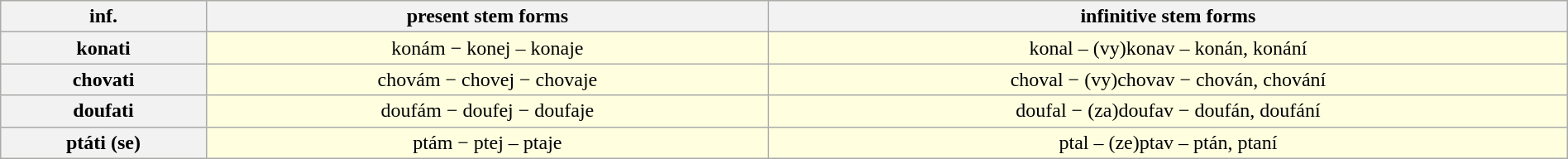<table class="wikitable" border="1" width=100% style="text-align:center; background:lightyellow">
<tr>
<th>inf.</th>
<th>present stem forms</th>
<th>infinitive stem forms</th>
</tr>
<tr>
<th>konati</th>
<td>konám − konej – konaje</td>
<td>konal – (vy)konav – konán, konání</td>
</tr>
<tr>
<th>chovati</th>
<td>chovám − chovej − chovaje</td>
<td>choval − (vy)chovav − chován, chování</td>
</tr>
<tr>
<th>doufati</th>
<td>doufám − doufej − doufaje</td>
<td>doufal − (za)doufav − doufán, doufání</td>
</tr>
<tr>
<th>ptáti (se)</th>
<td>ptám − ptej – ptaje</td>
<td>ptal – (ze)ptav – ptán, ptaní</td>
</tr>
</table>
